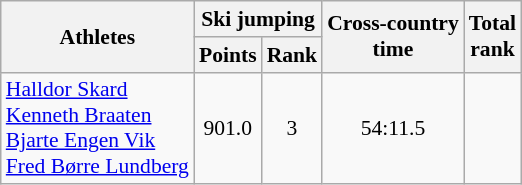<table class="wikitable" border="1" style="font-size:90%">
<tr>
<th rowspan="2">Athletes</th>
<th colspan="2">Ski jumping</th>
<th rowspan="2">Cross-country <br> time</th>
<th rowspan="2">Total <br> rank</th>
</tr>
<tr>
<th>Points</th>
<th>Rank</th>
</tr>
<tr>
<td><a href='#'>Halldor Skard</a><br><a href='#'>Kenneth Braaten</a><br><a href='#'>Bjarte Engen Vik</a><br><a href='#'>Fred Børre Lundberg</a></td>
<td align=center>901.0</td>
<td align=center>3</td>
<td align=center>54:11.5</td>
<td align=center></td>
</tr>
</table>
